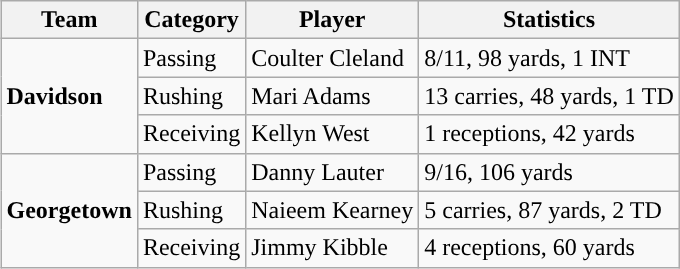<table class="wikitable" style="float: right;">
<tr>
<th>Team</th>
<th>Category</th>
<th>Player</th>
<th>Statistics</th>
</tr>
<tr>
<td rowspan=3><strong>Davidson</strong></td>
<td>Passing</td>
<td>Coulter Cleland</td>
<td>8/11, 98 yards, 1 INT</td>
</tr>
<tr>
<td>Rushing</td>
<td>Mari Adams</td>
<td>13 carries, 48 yards, 1 TD</td>
</tr>
<tr>
<td>Receiving</td>
<td>Kellyn West</td>
<td>1 receptions, 42 yards</td>
</tr>
<tr>
<td rowspan=3><strong>Georgetown</strong></td>
<td>Passing</td>
<td>Danny Lauter</td>
<td>9/16, 106 yards</td>
</tr>
<tr>
<td>Rushing</td>
<td>Naieem Kearney</td>
<td>5 carries, 87 yards, 2 TD</td>
</tr>
<tr>
<td>Receiving</td>
<td>Jimmy Kibble</td>
<td>4 receptions, 60 yards</td>
</tr>
</table>
